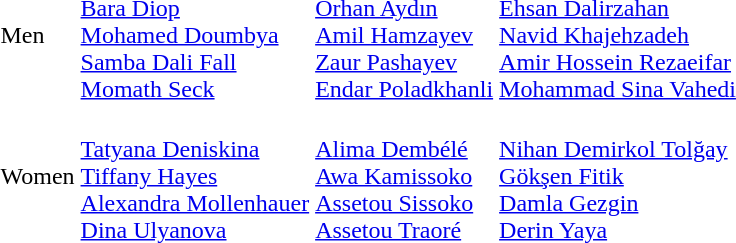<table>
<tr>
<td>Men</td>
<td><br><a href='#'>Bara Diop</a><br><a href='#'>Mohamed Doumbya</a><br><a href='#'>Samba Dali Fall</a><br><a href='#'>Momath Seck</a></td>
<td><br><a href='#'>Orhan Aydın</a><br><a href='#'>Amil Hamzayev</a><br><a href='#'>Zaur Pashayev</a><br><a href='#'>Endar Poladkhanli</a></td>
<td><br><a href='#'>Ehsan Dalirzahan</a><br><a href='#'>Navid Khajehzadeh</a><br><a href='#'>Amir Hossein Rezaeifar</a><br><a href='#'>Mohammad Sina Vahedi</a></td>
</tr>
<tr>
<td>Women</td>
<td><br><a href='#'>Tatyana Deniskina</a><br><a href='#'>Tiffany Hayes</a><br><a href='#'>Alexandra Mollenhauer</a><br><a href='#'>Dina Ulyanova</a></td>
<td><br><a href='#'>Alima Dembélé</a><br><a href='#'>Awa Kamissoko</a><br><a href='#'>Assetou Sissoko</a><br><a href='#'>Assetou Traoré</a></td>
<td><br><a href='#'>Nihan Demirkol Tolğay</a><br><a href='#'>Gökşen Fitik</a><br><a href='#'>Damla Gezgin</a><br><a href='#'>Derin Yaya</a></td>
</tr>
</table>
